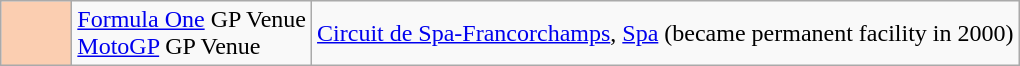<table class="wikitable">
<tr>
<td width=40px align=center style="background-color:#FBCEB1"></td>
<td><a href='#'>Formula One</a> GP Venue<br><a href='#'>MotoGP</a> GP Venue</td>
<td><a href='#'>Circuit de Spa-Francorchamps</a>, <a href='#'>Spa</a> (became permanent facility in 2000)</td>
</tr>
</table>
